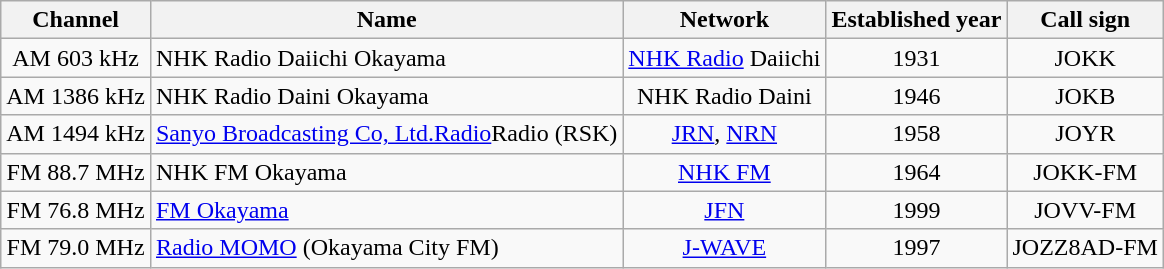<table class=wikitable>
<tr>
<th>Channel</th>
<th>Name</th>
<th>Network</th>
<th>Established year</th>
<th>Call sign</th>
</tr>
<tr>
<td align=center>AM 603 kHz</td>
<td>NHK Radio Daiichi Okayama</td>
<td align=center><a href='#'>NHK Radio</a> Daiichi</td>
<td align=center>1931</td>
<td align=center>JOKK</td>
</tr>
<tr>
<td align=center>AM 1386 kHz</td>
<td>NHK Radio Daini Okayama</td>
<td align=center>NHK Radio Daini</td>
<td align=center>1946</td>
<td align=center>JOKB</td>
</tr>
<tr>
<td align=center>AM 1494 kHz</td>
<td><a href='#'>Sanyo Broadcasting Co, Ltd.Radio</a>Radio (RSK)</td>
<td align=center><a href='#'>JRN</a>, <a href='#'>NRN</a></td>
<td align=center>1958</td>
<td align=center>JOYR</td>
</tr>
<tr>
<td align=center>FM 88.7 MHz</td>
<td>NHK FM Okayama</td>
<td align=center><a href='#'>NHK FM</a></td>
<td align=center>1964</td>
<td align=center>JOKK-FM</td>
</tr>
<tr>
<td align=center>FM 76.8 MHz</td>
<td><a href='#'>FM Okayama</a></td>
<td align=center><a href='#'>JFN</a></td>
<td align=center>1999</td>
<td align=center>JOVV-FM</td>
</tr>
<tr>
<td align=center>FM 79.0 MHz</td>
<td><a href='#'>Radio MOMO</a> (Okayama City FM)</td>
<td align=center><a href='#'>J-WAVE</a></td>
<td align=center>1997</td>
<td align=center>JOZZ8AD-FM</td>
</tr>
</table>
